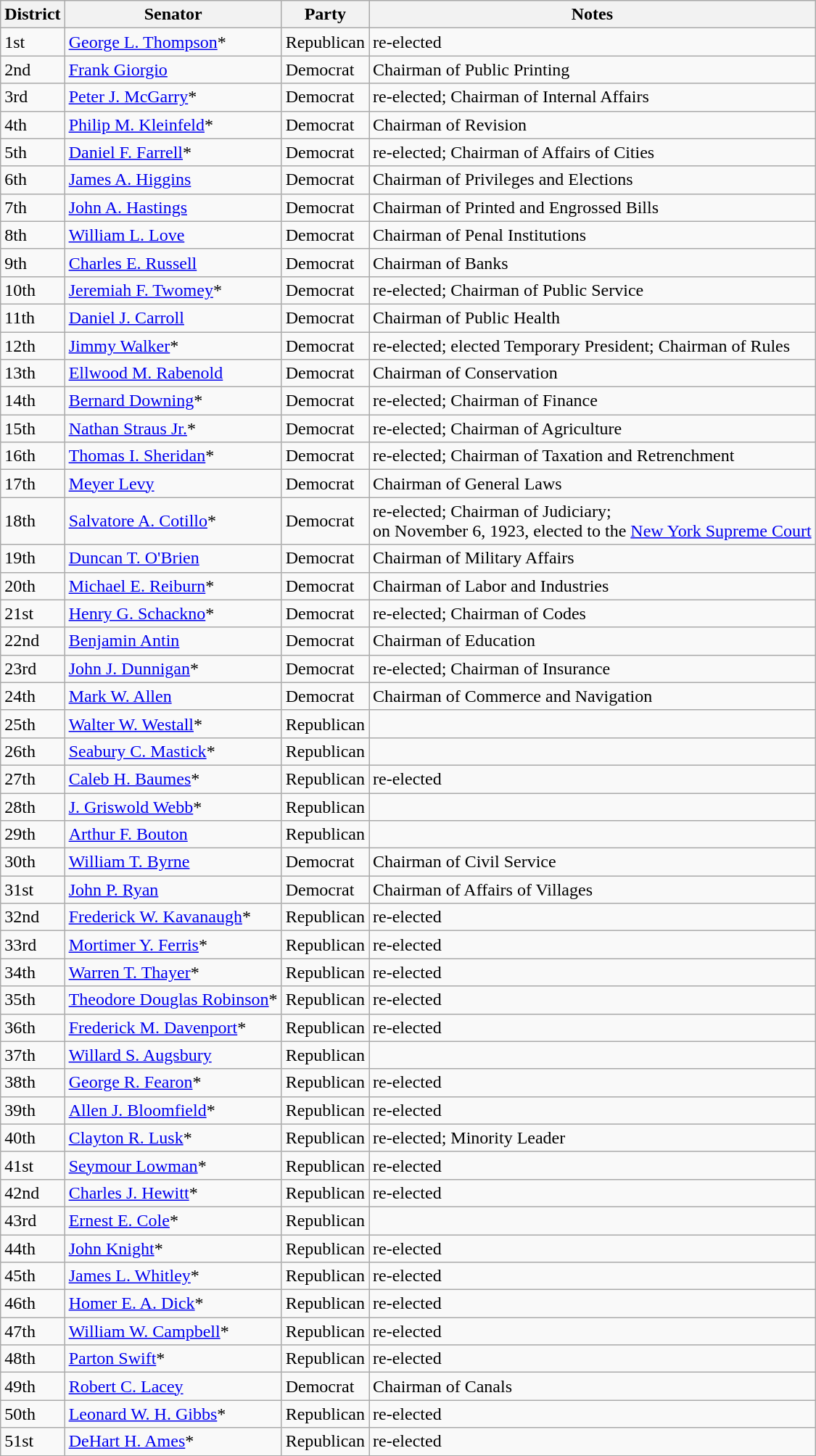<table class=wikitable>
<tr>
<th>District</th>
<th>Senator</th>
<th>Party</th>
<th>Notes</th>
</tr>
<tr>
<td>1st</td>
<td><a href='#'>George L. Thompson</a>*</td>
<td>Republican</td>
<td>re-elected</td>
</tr>
<tr>
<td>2nd</td>
<td><a href='#'>Frank Giorgio</a></td>
<td>Democrat</td>
<td>Chairman of Public Printing</td>
</tr>
<tr>
<td>3rd</td>
<td><a href='#'>Peter J. McGarry</a>*</td>
<td>Democrat</td>
<td>re-elected; Chairman of Internal Affairs</td>
</tr>
<tr>
<td>4th</td>
<td><a href='#'>Philip M. Kleinfeld</a>*</td>
<td>Democrat</td>
<td>Chairman of Revision</td>
</tr>
<tr>
<td>5th</td>
<td><a href='#'>Daniel F. Farrell</a>*</td>
<td>Democrat</td>
<td>re-elected; Chairman of Affairs of Cities</td>
</tr>
<tr>
<td>6th</td>
<td><a href='#'>James A. Higgins</a></td>
<td>Democrat</td>
<td>Chairman of Privileges and Elections</td>
</tr>
<tr>
<td>7th</td>
<td><a href='#'>John A. Hastings</a></td>
<td>Democrat</td>
<td>Chairman of Printed and Engrossed Bills</td>
</tr>
<tr>
<td>8th</td>
<td><a href='#'>William L. Love</a></td>
<td>Democrat</td>
<td>Chairman of Penal Institutions</td>
</tr>
<tr>
<td>9th</td>
<td><a href='#'>Charles E. Russell</a></td>
<td>Democrat</td>
<td>Chairman of Banks</td>
</tr>
<tr>
<td>10th</td>
<td><a href='#'>Jeremiah F. Twomey</a>*</td>
<td>Democrat</td>
<td>re-elected; Chairman of Public Service</td>
</tr>
<tr>
<td>11th</td>
<td><a href='#'>Daniel J. Carroll</a></td>
<td>Democrat</td>
<td>Chairman of Public Health</td>
</tr>
<tr>
<td>12th</td>
<td><a href='#'>Jimmy Walker</a>*</td>
<td>Democrat</td>
<td>re-elected; elected Temporary President; Chairman of Rules</td>
</tr>
<tr>
<td>13th</td>
<td><a href='#'>Ellwood M. Rabenold</a></td>
<td>Democrat</td>
<td>Chairman of Conservation</td>
</tr>
<tr>
<td>14th</td>
<td><a href='#'>Bernard Downing</a>*</td>
<td>Democrat</td>
<td>re-elected; Chairman of Finance</td>
</tr>
<tr>
<td>15th</td>
<td><a href='#'>Nathan Straus Jr.</a>*</td>
<td>Democrat</td>
<td>re-elected; Chairman of Agriculture</td>
</tr>
<tr>
<td>16th</td>
<td><a href='#'>Thomas I. Sheridan</a>*</td>
<td>Democrat</td>
<td>re-elected; Chairman of Taxation and Retrenchment</td>
</tr>
<tr>
<td>17th</td>
<td><a href='#'>Meyer Levy</a></td>
<td>Democrat</td>
<td>Chairman of General Laws</td>
</tr>
<tr>
<td>18th</td>
<td><a href='#'>Salvatore A. Cotillo</a>*</td>
<td>Democrat</td>
<td>re-elected; Chairman of Judiciary; <br>on November 6, 1923, elected to the <a href='#'>New York Supreme Court</a></td>
</tr>
<tr>
<td>19th</td>
<td><a href='#'>Duncan T. O'Brien</a></td>
<td>Democrat</td>
<td>Chairman of Military Affairs</td>
</tr>
<tr>
<td>20th</td>
<td><a href='#'>Michael E. Reiburn</a>*</td>
<td>Democrat</td>
<td>Chairman of Labor and Industries</td>
</tr>
<tr>
<td>21st</td>
<td><a href='#'>Henry G. Schackno</a>*</td>
<td>Democrat</td>
<td>re-elected; Chairman of Codes</td>
</tr>
<tr>
<td>22nd</td>
<td><a href='#'>Benjamin Antin</a></td>
<td>Democrat</td>
<td>Chairman of Education</td>
</tr>
<tr>
<td>23rd</td>
<td><a href='#'>John J. Dunnigan</a>*</td>
<td>Democrat</td>
<td>re-elected; Chairman of Insurance</td>
</tr>
<tr>
<td>24th</td>
<td><a href='#'>Mark W. Allen</a></td>
<td>Democrat</td>
<td>Chairman of Commerce and Navigation</td>
</tr>
<tr>
<td>25th</td>
<td><a href='#'>Walter W. Westall</a>*</td>
<td>Republican</td>
<td></td>
</tr>
<tr>
<td>26th</td>
<td><a href='#'>Seabury C. Mastick</a>*</td>
<td>Republican</td>
<td></td>
</tr>
<tr>
<td>27th</td>
<td><a href='#'>Caleb H. Baumes</a>*</td>
<td>Republican</td>
<td>re-elected</td>
</tr>
<tr>
<td>28th</td>
<td><a href='#'>J. Griswold Webb</a>*</td>
<td>Republican</td>
<td></td>
</tr>
<tr>
<td>29th</td>
<td><a href='#'>Arthur F. Bouton</a></td>
<td>Republican</td>
<td></td>
</tr>
<tr>
<td>30th</td>
<td><a href='#'>William T. Byrne</a></td>
<td>Democrat</td>
<td>Chairman of Civil Service</td>
</tr>
<tr>
<td>31st</td>
<td><a href='#'>John P. Ryan</a></td>
<td>Democrat</td>
<td>Chairman of Affairs of Villages</td>
</tr>
<tr>
<td>32nd</td>
<td><a href='#'>Frederick W. Kavanaugh</a>*</td>
<td>Republican</td>
<td>re-elected</td>
</tr>
<tr>
<td>33rd</td>
<td><a href='#'>Mortimer Y. Ferris</a>*</td>
<td>Republican</td>
<td>re-elected</td>
</tr>
<tr>
<td>34th</td>
<td><a href='#'>Warren T. Thayer</a>*</td>
<td>Republican</td>
<td>re-elected</td>
</tr>
<tr>
<td>35th</td>
<td><a href='#'>Theodore Douglas Robinson</a>*</td>
<td>Republican</td>
<td>re-elected</td>
</tr>
<tr>
<td>36th</td>
<td><a href='#'>Frederick M. Davenport</a>*</td>
<td>Republican</td>
<td>re-elected</td>
</tr>
<tr>
<td>37th</td>
<td><a href='#'>Willard S. Augsbury</a></td>
<td>Republican</td>
<td></td>
</tr>
<tr>
<td>38th</td>
<td><a href='#'>George R. Fearon</a>*</td>
<td>Republican</td>
<td>re-elected</td>
</tr>
<tr>
<td>39th</td>
<td><a href='#'>Allen J. Bloomfield</a>*</td>
<td>Republican</td>
<td>re-elected</td>
</tr>
<tr>
<td>40th</td>
<td><a href='#'>Clayton R. Lusk</a>*</td>
<td>Republican</td>
<td>re-elected; Minority Leader</td>
</tr>
<tr>
<td>41st</td>
<td><a href='#'>Seymour Lowman</a>*</td>
<td>Republican</td>
<td>re-elected</td>
</tr>
<tr>
<td>42nd</td>
<td><a href='#'>Charles J. Hewitt</a>*</td>
<td>Republican</td>
<td>re-elected</td>
</tr>
<tr>
<td>43rd</td>
<td><a href='#'>Ernest E. Cole</a>*</td>
<td>Republican</td>
<td></td>
</tr>
<tr>
<td>44th</td>
<td><a href='#'>John Knight</a>*</td>
<td>Republican</td>
<td>re-elected</td>
</tr>
<tr>
<td>45th</td>
<td><a href='#'>James L. Whitley</a>*</td>
<td>Republican</td>
<td>re-elected</td>
</tr>
<tr>
<td>46th</td>
<td><a href='#'>Homer E. A. Dick</a>*</td>
<td>Republican</td>
<td>re-elected</td>
</tr>
<tr>
<td>47th</td>
<td><a href='#'>William W. Campbell</a>*</td>
<td>Republican</td>
<td>re-elected</td>
</tr>
<tr>
<td>48th</td>
<td><a href='#'>Parton Swift</a>*</td>
<td>Republican</td>
<td>re-elected</td>
</tr>
<tr>
<td>49th</td>
<td><a href='#'>Robert C. Lacey</a></td>
<td>Democrat</td>
<td>Chairman of Canals</td>
</tr>
<tr>
<td>50th</td>
<td><a href='#'>Leonard W. H. Gibbs</a>*</td>
<td>Republican</td>
<td>re-elected</td>
</tr>
<tr>
<td>51st</td>
<td><a href='#'>DeHart H. Ames</a>*</td>
<td>Republican</td>
<td>re-elected</td>
</tr>
<tr>
</tr>
</table>
